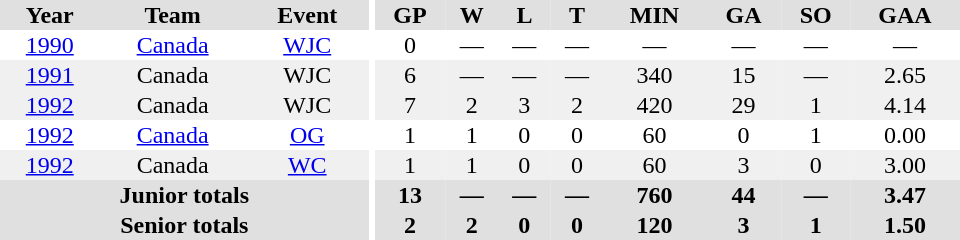<table border="0" cellpadding="1" cellspacing="0" ID="Table3" style="text-align:center; width:40em">
<tr ALIGN="center" bgcolor="#e0e0e0">
<th>Year</th>
<th>Team</th>
<th>Event</th>
<th rowspan="99" bgcolor="#ffffff"></th>
<th>GP</th>
<th>W</th>
<th>L</th>
<th>T</th>
<th>MIN</th>
<th>GA</th>
<th>SO</th>
<th>GAA</th>
</tr>
<tr>
<td><a href='#'>1990</a></td>
<td><a href='#'>Canada</a></td>
<td><a href='#'>WJC</a></td>
<td>0</td>
<td>—</td>
<td>—</td>
<td>—</td>
<td>—</td>
<td>—</td>
<td>—</td>
<td>—</td>
</tr>
<tr bgcolor="#f0f0f0">
<td><a href='#'>1991</a></td>
<td>Canada</td>
<td>WJC</td>
<td>6</td>
<td>—</td>
<td>—</td>
<td>—</td>
<td>340</td>
<td>15</td>
<td>—</td>
<td>2.65</td>
</tr>
<tr bgcolor="#f0f0f0">
<td><a href='#'>1992</a></td>
<td>Canada</td>
<td>WJC</td>
<td>7</td>
<td>2</td>
<td>3</td>
<td>2</td>
<td>420</td>
<td>29</td>
<td>1</td>
<td>4.14</td>
</tr>
<tr>
<td><a href='#'>1992</a></td>
<td><a href='#'>Canada</a></td>
<td><a href='#'>OG</a></td>
<td>1</td>
<td>1</td>
<td>0</td>
<td>0</td>
<td>60</td>
<td>0</td>
<td>1</td>
<td>0.00</td>
</tr>
<tr bgcolor="#f0f0f0">
<td><a href='#'>1992</a></td>
<td>Canada</td>
<td><a href='#'>WC</a></td>
<td>1</td>
<td>1</td>
<td>0</td>
<td>0</td>
<td>60</td>
<td>3</td>
<td>0</td>
<td>3.00</td>
</tr>
<tr bgcolor="#e0e0e0">
<th colspan="3">Junior totals</th>
<th>13</th>
<th>—</th>
<th>—</th>
<th>—</th>
<th>760</th>
<th>44</th>
<th>—</th>
<th>3.47</th>
</tr>
<tr bgcolor="#e0e0e0">
<th colspan="3">Senior totals</th>
<th>2</th>
<th>2</th>
<th>0</th>
<th>0</th>
<th>120</th>
<th>3</th>
<th>1</th>
<th>1.50</th>
</tr>
</table>
